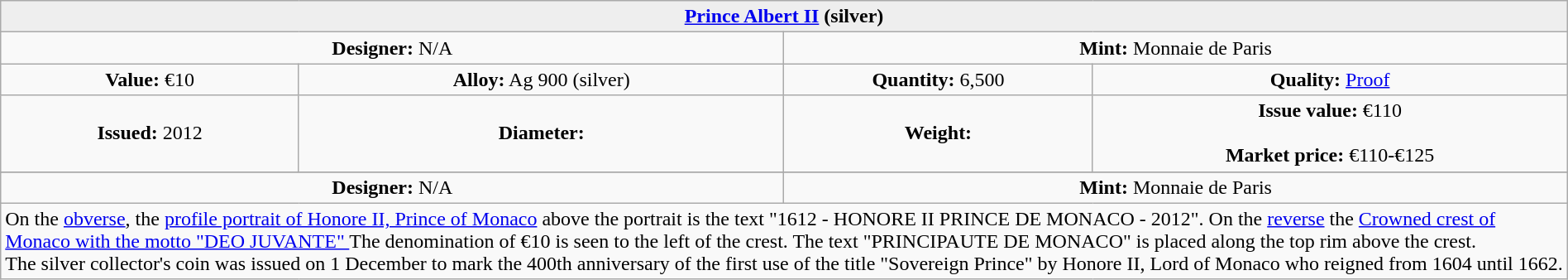<table class="wikitable" width="100%">
<tr>
<th colspan="4" align=center style="background:#eeeeee;"><a href='#'>Prince Albert II</a> (silver)</th>
</tr>
<tr>
<td colspan="2" width="50%" align=center><strong>Designer:</strong> N/A</td>
<td colspan="2" width="50%" align=center><strong>Mint:</strong> Monnaie de Paris</td>
</tr>
<tr>
<td align=center><strong>Value:</strong> €10</td>
<td align=center><strong>Alloy:</strong> Ag 900 (silver)</td>
<td align=center><strong>Quantity:</strong> 6,500</td>
<td align=center><strong>Quality:</strong> <a href='#'>Proof</a></td>
</tr>
<tr>
<td align=center><strong>Issued:</strong> 2012</td>
<td align=center><strong>Diameter:</strong> </td>
<td align=center><strong>Weight:</strong> </td>
<td align=center><strong>Issue value:</strong> €110<br><br><strong>Market price:</strong> €110-€125</td>
</tr>
<tr ->
</tr>
<tr>
<td colspan="2" width="50%" align=center><strong>Designer:</strong> N/A</td>
<td colspan="2" width="50%" align=center><strong>Mint:</strong> Monnaie de Paris</td>
</tr>
<tr>
<td colspan="5" align=left>On the <a href='#'>obverse</a>, the <a href='#'>profile portrait of Honore II, Prince of Monaco</a> above the portrait is the text "1612 - HONORE II PRINCE DE MONACO - 2012". On the <a href='#'>reverse</a> the <a href='#'>Crowned crest of Monaco with the motto "DEO JUVANTE" </a> The denomination of €10 is seen to the left of the crest. The text "PRINCIPAUTE DE MONACO" is placed along the top rim above the crest.<br>The silver collector's coin was issued on 1 December to mark the 400th anniversary of the first use of the title "Sovereign Prince" by Honore II, Lord of Monaco who reigned from 1604 until 1662.</td>
</tr>
</table>
